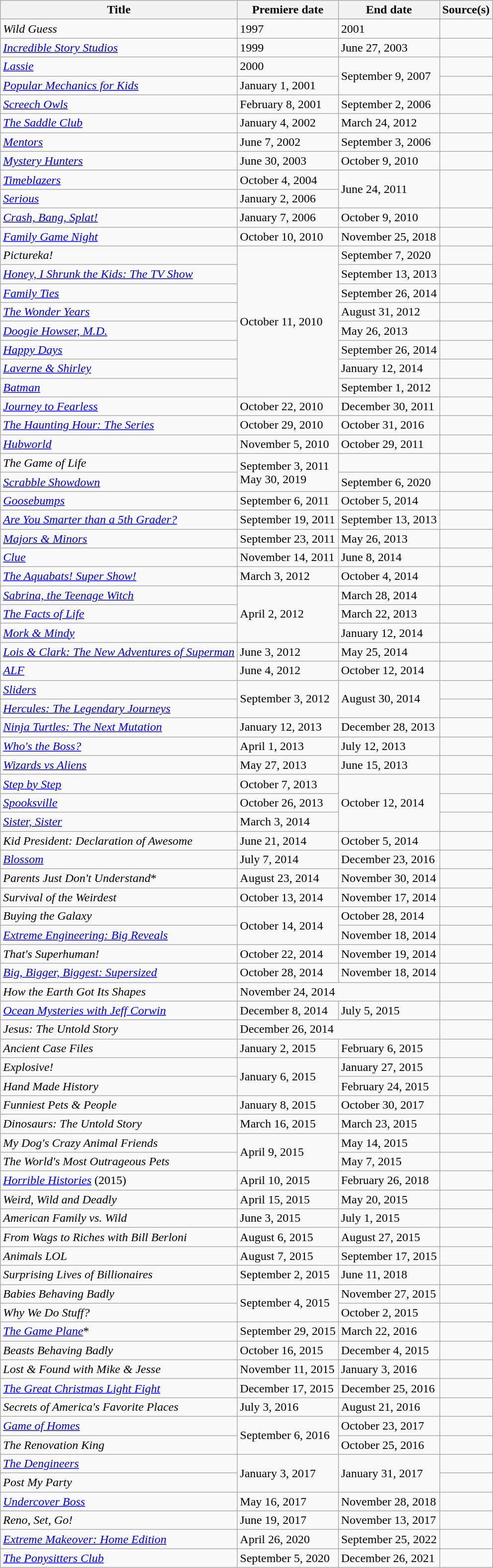<table class="wikitable sortable">
<tr>
<th>Title</th>
<th>Premiere date</th>
<th>End date</th>
<th>Source(s)</th>
</tr>
<tr>
<td><em>Wild Guess</em></td>
<td>1997</td>
<td>2001</td>
<td></td>
</tr>
<tr>
<td><em><a href='#'>Incredible Story Studios</a></em></td>
<td>1999</td>
<td>June 27, 2003</td>
<td></td>
</tr>
<tr>
<td><em><a href='#'>Lassie</a></em></td>
<td>2000</td>
<td rowspan=2>September 9, 2007</td>
<td></td>
</tr>
<tr>
<td><em><a href='#'>Popular Mechanics for Kids</a></em></td>
<td>January 1, 2001</td>
<td></td>
</tr>
<tr>
<td><em><a href='#'>Screech Owls</a></em></td>
<td>February 8, 2001</td>
<td>September 2, 2006</td>
<td></td>
</tr>
<tr>
<td><em><a href='#'>The Saddle Club</a></em></td>
<td>January 4, 2002</td>
<td>March 24, 2012</td>
<td></td>
</tr>
<tr>
<td><em><a href='#'>Mentors</a></em></td>
<td>June 7, 2002</td>
<td>September 3, 2006</td>
<td></td>
</tr>
<tr>
<td><em><a href='#'>Mystery Hunters</a></em></td>
<td>June 30, 2003</td>
<td>October 9, 2010</td>
<td></td>
</tr>
<tr>
<td><em><a href='#'>Timeblazers</a></em></td>
<td>October 4, 2004</td>
<td rowspan=2>June 24, 2011</td>
<td rowspan=2></td>
</tr>
<tr>
<td><em><a href='#'>Serious</a></em></td>
<td>January 2, 2006</td>
</tr>
<tr>
<td><em><a href='#'>Crash, Bang, Splat!</a></em></td>
<td>January 7, 2006</td>
<td>October 9, 2010</td>
<td></td>
</tr>
<tr>
<td><em><a href='#'>Family Game Night</a></em></td>
<td>October 10, 2010</td>
<td>November 25, 2018</td>
<td></td>
</tr>
<tr>
<td><em>Pictureka!</em></td>
<td rowspan=8>October 11, 2010</td>
<td>September 7, 2020</td>
<td></td>
</tr>
<tr>
<td><em><a href='#'>Honey, I Shrunk the Kids: The TV Show</a></em></td>
<td>September 13, 2013</td>
<td></td>
</tr>
<tr>
<td><em><a href='#'>Family Ties</a></em></td>
<td>September 26, 2014</td>
<td></td>
</tr>
<tr>
<td><em><a href='#'>The Wonder Years</a></em></td>
<td>August 31, 2012</td>
<td></td>
</tr>
<tr>
<td><em><a href='#'>Doogie Howser, M.D.</a></em></td>
<td>May 26, 2013</td>
<td></td>
</tr>
<tr>
<td><em><a href='#'>Happy Days</a></em></td>
<td>September 26, 2014</td>
<td></td>
</tr>
<tr>
<td><em><a href='#'>Laverne & Shirley</a></em></td>
<td>January 12, 2014</td>
<td></td>
</tr>
<tr>
<td><em><a href='#'>Batman</a></em></td>
<td>September 1, 2012</td>
<td></td>
</tr>
<tr>
<td><em><a href='#'>Journey to Fearless</a></em></td>
<td>October 22, 2010</td>
<td>December 30, 2011</td>
<td></td>
</tr>
<tr>
<td><em><a href='#'>The Haunting Hour: The Series</a></em></td>
<td>October 29, 2010</td>
<td>October 31, 2016</td>
<td></td>
</tr>
<tr>
<td><em><a href='#'>Hubworld</a></em></td>
<td>November 5, 2010</td>
<td>October 29, 2011</td>
<td></td>
</tr>
<tr>
<td><em>The Game of Life</em></td>
<td rowspan=2>September 3, 2011<br>May 30, 2019</td>
<td></td>
</tr>
<tr>
<td><em><a href='#'>Scrabble Showdown</a></em></td>
<td>September 6, 2020</td>
<td></td>
</tr>
<tr>
<td><em><a href='#'>Goosebumps</a></em></td>
<td>September 6, 2011</td>
<td>October 5, 2014</td>
<td></td>
</tr>
<tr>
<td><em><a href='#'>Are You Smarter than a 5th Grader?</a></em></td>
<td>September 19, 2011</td>
<td>September 13, 2013</td>
<td></td>
</tr>
<tr>
<td><em><a href='#'>Majors & Minors</a></em></td>
<td>September 23, 2011</td>
<td>May 26, 2013</td>
<td></td>
</tr>
<tr>
<td><em><a href='#'>Clue</a></em></td>
<td>November 14, 2011</td>
<td>June 8, 2014</td>
<td></td>
</tr>
<tr>
<td><em><a href='#'>The Aquabats! Super Show!</a></em></td>
<td>March 3, 2012</td>
<td>October 4, 2014</td>
<td></td>
</tr>
<tr>
<td><em><a href='#'>Sabrina, the Teenage Witch</a></em></td>
<td rowspan=3>April 2, 2012</td>
<td>March 28, 2014</td>
<td></td>
</tr>
<tr>
<td><em><a href='#'>The Facts of Life</a></em></td>
<td>March 22, 2013</td>
<td></td>
</tr>
<tr>
<td><em><a href='#'>Mork & Mindy</a></em></td>
<td>January 12, 2014</td>
<td></td>
</tr>
<tr>
<td><em><a href='#'>Lois & Clark: The New Adventures of Superman</a></em></td>
<td>June 3, 2012</td>
<td>May 25, 2014</td>
<td></td>
</tr>
<tr>
<td><em><a href='#'>ALF</a></em></td>
<td>June 4, 2012</td>
<td>October 12, 2014</td>
<td></td>
</tr>
<tr>
<td><em><a href='#'>Sliders</a></em></td>
<td rowspan=2>September 3, 2012</td>
<td rowspan=2>August 30, 2014</td>
<td></td>
</tr>
<tr>
<td><em><a href='#'>Hercules: The Legendary Journeys</a></em></td>
<td></td>
</tr>
<tr>
<td><em><a href='#'>Ninja Turtles: The Next Mutation</a></em></td>
<td>January 12, 2013</td>
<td>December 28, 2013</td>
<td></td>
</tr>
<tr>
<td><em><a href='#'>Who's the Boss?</a></em></td>
<td>April 1, 2013</td>
<td>July 12, 2013</td>
<td></td>
</tr>
<tr>
<td><em><a href='#'>Wizards vs Aliens</a></em></td>
<td>May 27, 2013</td>
<td>June 15, 2013</td>
<td></td>
</tr>
<tr>
<td><em><a href='#'>Step by Step</a></em></td>
<td>October 7, 2013</td>
<td rowspan=3>October 12, 2014</td>
<td></td>
</tr>
<tr>
<td><em><a href='#'>Spooksville</a></em></td>
<td>October 26, 2013</td>
<td></td>
</tr>
<tr>
<td><em><a href='#'>Sister, Sister</a></em></td>
<td>March 3, 2014</td>
<td></td>
</tr>
<tr>
<td><em>Kid President: Declaration of Awesome</em></td>
<td>June 21, 2014</td>
<td>October 5, 2014</td>
<td></td>
</tr>
<tr>
<td><em><a href='#'>Blossom</a></em></td>
<td>July 7, 2014</td>
<td>December 23, 2016</td>
<td></td>
</tr>
<tr>
<td><em>Parents Just Don't Understand</em>*</td>
<td>August 23, 2014</td>
<td>November 30, 2014</td>
<td></td>
</tr>
<tr>
<td><em>Survival of the Weirdest</em></td>
<td>October 13, 2014</td>
<td>November 17, 2014</td>
<td></td>
</tr>
<tr>
<td><em>Buying the Galaxy</em></td>
<td rowspan=2>October 14, 2014</td>
<td>October 28, 2014</td>
<td></td>
</tr>
<tr>
<td><em><a href='#'>Extreme Engineering: Big Reveals</a></em></td>
<td>November 18, 2014</td>
<td></td>
</tr>
<tr>
<td><em>That's Superhuman!</em></td>
<td>October 22, 2014</td>
<td>November 19, 2014</td>
<td></td>
</tr>
<tr>
<td><em><a href='#'>Big, Bigger, Biggest: Supersized</a></em></td>
<td>October 28, 2014</td>
<td>November 18, 2014</td>
<td></td>
</tr>
<tr>
<td><em>How the Earth Got Its Shapes</em></td>
<td colspan=2>November 24, 2014</td>
<td></td>
</tr>
<tr>
<td><em><a href='#'>Ocean Mysteries with Jeff Corwin</a></em></td>
<td>December 8, 2014</td>
<td>July 5, 2015</td>
<td></td>
</tr>
<tr>
<td><em>Jesus: The Untold Story</em></td>
<td colspan=2>December 26, 2014</td>
<td></td>
</tr>
<tr>
<td><em>Ancient Case Files</em></td>
<td>January 2, 2015</td>
<td>February 6, 2015</td>
<td></td>
</tr>
<tr>
<td><em>Explosive!</em></td>
<td rowspan=2>January 6, 2015</td>
<td>January 27, 2015</td>
<td></td>
</tr>
<tr>
<td><em>Hand Made History</em></td>
<td>February 24, 2015</td>
<td></td>
</tr>
<tr>
<td><em>Funniest Pets & People</em></td>
<td>January 8, 2015</td>
<td>October 30, 2017</td>
<td></td>
</tr>
<tr>
<td><em>Dinosaurs: The Untold Story</em></td>
<td>March 16, 2015</td>
<td>March 23, 2015</td>
<td></td>
</tr>
<tr>
<td><em>My Dog's Crazy Animal Friends</em></td>
<td rowspan=2>April 9, 2015</td>
<td>May 14, 2015</td>
<td></td>
</tr>
<tr>
<td><em>The World's Most Outrageous Pets</em></td>
<td>May 7, 2015</td>
<td></td>
</tr>
<tr>
<td><em><a href='#'>Horrible Histories</a></em> (2015)</td>
<td>April 10, 2015</td>
<td>February 26, 2018</td>
<td></td>
</tr>
<tr>
<td><em>Weird, Wild and Deadly</em></td>
<td>April 15, 2015</td>
<td>May 20, 2015</td>
<td></td>
</tr>
<tr>
<td><em>American Family vs. Wild</em></td>
<td>June 3, 2015</td>
<td>July 1, 2015</td>
<td></td>
</tr>
<tr>
<td><em>From Wags to Riches with Bill Berloni</em></td>
<td>August 6, 2015</td>
<td>August 27, 2015</td>
<td></td>
</tr>
<tr>
<td><em>Animals LOL</em></td>
<td>August 7, 2015</td>
<td>September 17, 2015</td>
<td></td>
</tr>
<tr>
<td><em>Surprising Lives of Billionaires</em></td>
<td>September 2, 2015</td>
<td>June 11, 2018</td>
<td></td>
</tr>
<tr>
<td><em>Babies Behaving Badly</em></td>
<td rowspan=2>September 4, 2015</td>
<td>November 27, 2015</td>
<td></td>
</tr>
<tr>
<td><em>Why We Do Stuff?</em></td>
<td>October 2, 2015</td>
<td></td>
</tr>
<tr>
<td><em><a href='#'>The Game Plane</a></em>*</td>
<td>September 29, 2015</td>
<td>March 22, 2016</td>
<td></td>
</tr>
<tr>
<td><em>Beasts Behaving Badly</em></td>
<td>October 16, 2015</td>
<td>December 4, 2015</td>
<td></td>
</tr>
<tr>
<td><em>Lost & Found with Mike & Jesse</em></td>
<td>November 11, 2015</td>
<td>January 3, 2016</td>
<td></td>
</tr>
<tr>
<td><em><a href='#'>The Great Christmas Light Fight</a></em></td>
<td>December 17, 2015</td>
<td>December 25, 2016</td>
<td></td>
</tr>
<tr>
<td><em>Secrets of America's Favorite Places</em></td>
<td>July 3, 2016</td>
<td>August 21, 2016</td>
<td></td>
</tr>
<tr>
<td><em><a href='#'>Game of Homes</a></em></td>
<td rowspan=2>September 6, 2016</td>
<td>October 23, 2017</td>
<td></td>
</tr>
<tr>
<td><em>The Renovation King</em></td>
<td>October 25, 2016</td>
<td></td>
</tr>
<tr>
<td><em><a href='#'>The Dengineers</a></em></td>
<td rowspan=2>January 3, 2017</td>
<td rowspan=2>January 31, 2017</td>
<td></td>
</tr>
<tr>
<td><em>Post My Party</em></td>
<td></td>
</tr>
<tr>
<td><em><a href='#'>Undercover Boss</a></em></td>
<td>May 16, 2017</td>
<td>November 28, 2018</td>
<td></td>
</tr>
<tr>
<td><em>Reno, Set, Go!</em></td>
<td>June 19, 2017</td>
<td>November 13, 2017</td>
<td></td>
</tr>
<tr>
<td><em><a href='#'>Extreme Makeover: Home Edition</a></em></td>
<td>April 26, 2020</td>
<td>September 25, 2022</td>
<td></td>
</tr>
<tr>
<td><em><a href='#'>The Ponysitters Club</a></em></td>
<td>September 5, 2020</td>
<td>December 26, 2021</td>
<td></td>
</tr>
</table>
